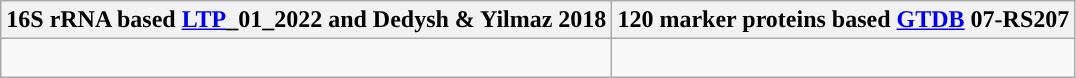<table class="wikitable">
<tr>
<th colspan=1>16S rRNA based <a href='#'>LTP</a>_01_2022 and Dedysh & Yilmaz 2018</th>
<th colspan=1>120 marker proteins based <a href='#'>GTDB</a> 07-RS207</th>
</tr>
<tr>
<td style="vertical-align:top"><br></td>
<td><br></td>
</tr>
</table>
